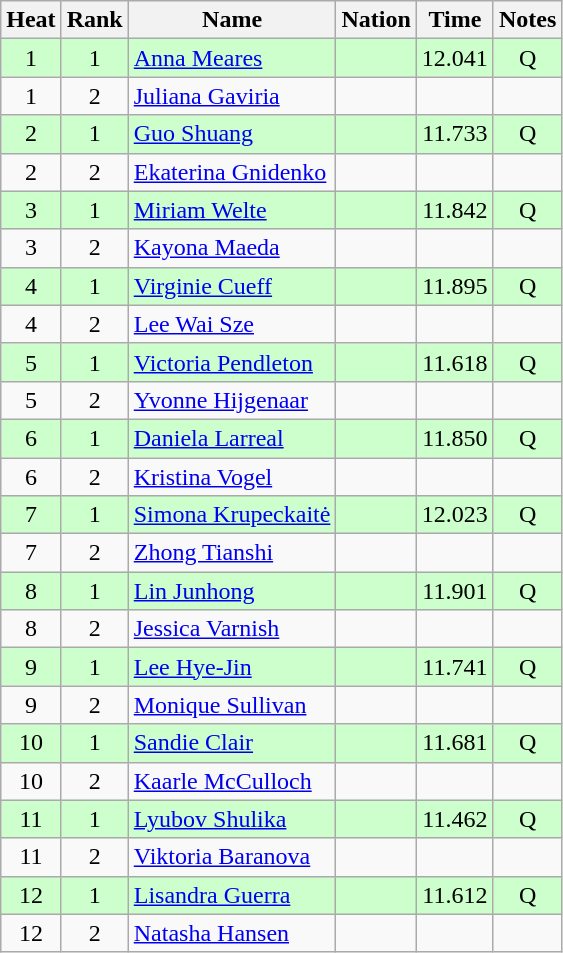<table class="wikitable sortable" style="text-align:center">
<tr>
<th>Heat</th>
<th>Rank</th>
<th>Name</th>
<th>Nation</th>
<th>Time</th>
<th>Notes</th>
</tr>
<tr bgcolor=ccffcc>
<td>1</td>
<td>1</td>
<td align=left><a href='#'>Anna Meares</a></td>
<td align=left></td>
<td>12.041</td>
<td>Q</td>
</tr>
<tr>
<td>1</td>
<td>2</td>
<td align=left><a href='#'>Juliana Gaviria</a></td>
<td align=left></td>
<td></td>
<td></td>
</tr>
<tr bgcolor=ccffcc>
<td>2</td>
<td>1</td>
<td align=left><a href='#'>Guo Shuang</a></td>
<td align=left></td>
<td>11.733</td>
<td>Q</td>
</tr>
<tr>
<td>2</td>
<td>2</td>
<td align=left><a href='#'>Ekaterina Gnidenko</a></td>
<td align=left></td>
<td></td>
<td></td>
</tr>
<tr bgcolor=ccffcc>
<td>3</td>
<td>1</td>
<td align=left><a href='#'>Miriam Welte</a></td>
<td align=left></td>
<td>11.842</td>
<td>Q</td>
</tr>
<tr>
<td>3</td>
<td>2</td>
<td align=left><a href='#'>Kayona Maeda</a></td>
<td align=left></td>
<td></td>
<td></td>
</tr>
<tr bgcolor=ccffcc>
<td>4</td>
<td>1</td>
<td align=left><a href='#'>Virginie Cueff</a></td>
<td align=left></td>
<td>11.895</td>
<td>Q</td>
</tr>
<tr>
<td>4</td>
<td>2</td>
<td align=left><a href='#'>Lee Wai Sze</a></td>
<td align=left></td>
<td></td>
<td></td>
</tr>
<tr bgcolor=ccffcc>
<td>5</td>
<td>1</td>
<td align=left><a href='#'>Victoria Pendleton</a></td>
<td align=left></td>
<td>11.618</td>
<td>Q</td>
</tr>
<tr>
<td>5</td>
<td>2</td>
<td align=left><a href='#'>Yvonne Hijgenaar</a></td>
<td align=left></td>
<td></td>
<td></td>
</tr>
<tr bgcolor=ccffcc>
<td>6</td>
<td>1</td>
<td align=left><a href='#'>Daniela Larreal</a></td>
<td align=left></td>
<td>11.850</td>
<td>Q</td>
</tr>
<tr>
<td>6</td>
<td>2</td>
<td align=left><a href='#'>Kristina Vogel</a></td>
<td align=left></td>
<td></td>
<td></td>
</tr>
<tr bgcolor=ccffcc>
<td>7</td>
<td>1</td>
<td align=left><a href='#'>Simona Krupeckaitė</a></td>
<td align=left></td>
<td>12.023</td>
<td>Q</td>
</tr>
<tr>
<td>7</td>
<td>2</td>
<td align=left><a href='#'>Zhong Tianshi</a></td>
<td align=left></td>
<td></td>
<td></td>
</tr>
<tr bgcolor=ccffcc>
<td>8</td>
<td>1</td>
<td align=left><a href='#'>Lin Junhong</a></td>
<td align=left></td>
<td>11.901</td>
<td>Q</td>
</tr>
<tr>
<td>8</td>
<td>2</td>
<td align=left><a href='#'>Jessica Varnish</a></td>
<td align=left></td>
<td></td>
<td></td>
</tr>
<tr bgcolor=ccffcc>
<td>9</td>
<td>1</td>
<td align=left><a href='#'>Lee Hye-Jin</a></td>
<td align=left></td>
<td>11.741</td>
<td>Q</td>
</tr>
<tr>
<td>9</td>
<td>2</td>
<td align=left><a href='#'>Monique Sullivan</a></td>
<td align=left></td>
<td></td>
<td></td>
</tr>
<tr bgcolor=ccffcc>
<td>10</td>
<td>1</td>
<td align=left><a href='#'>Sandie Clair</a></td>
<td align=left></td>
<td>11.681</td>
<td>Q</td>
</tr>
<tr>
<td>10</td>
<td>2</td>
<td align=left><a href='#'>Kaarle McCulloch</a></td>
<td align=left></td>
<td></td>
<td></td>
</tr>
<tr bgcolor=ccffcc>
<td>11</td>
<td>1</td>
<td align=left><a href='#'>Lyubov Shulika</a></td>
<td align=left></td>
<td>11.462</td>
<td>Q</td>
</tr>
<tr>
<td>11</td>
<td>2</td>
<td align=left><a href='#'>Viktoria Baranova</a></td>
<td align=left></td>
<td></td>
<td></td>
</tr>
<tr bgcolor=ccffcc>
<td>12</td>
<td>1</td>
<td align=left><a href='#'>Lisandra Guerra</a></td>
<td align=left></td>
<td>11.612</td>
<td>Q</td>
</tr>
<tr>
<td>12</td>
<td>2</td>
<td align=left><a href='#'>Natasha Hansen</a></td>
<td align=left></td>
<td></td>
<td></td>
</tr>
</table>
